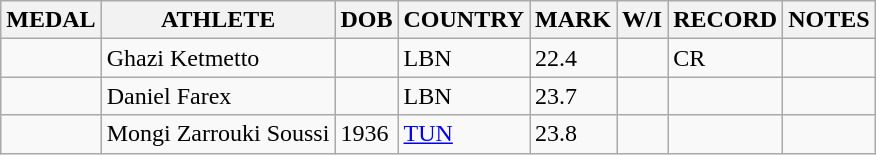<table class="wikitable">
<tr>
<th>MEDAL</th>
<th>ATHLETE</th>
<th>DOB</th>
<th>COUNTRY</th>
<th>MARK</th>
<th>W/I</th>
<th>RECORD</th>
<th>NOTES</th>
</tr>
<tr>
<td></td>
<td>Ghazi Ketmetto</td>
<td></td>
<td>LBN</td>
<td>22.4</td>
<td></td>
<td>CR</td>
<td></td>
</tr>
<tr>
<td></td>
<td>Daniel Farex</td>
<td></td>
<td>LBN</td>
<td>23.7</td>
<td></td>
<td></td>
<td></td>
</tr>
<tr>
<td></td>
<td>Mongi Zarrouki Soussi</td>
<td>1936</td>
<td><a href='#'>TUN</a></td>
<td>23.8</td>
<td></td>
<td></td>
<td></td>
</tr>
</table>
